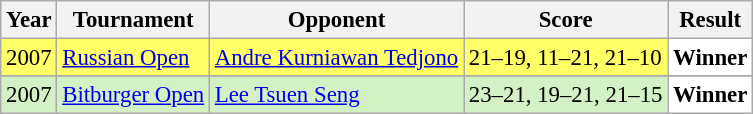<table class="sortable wikitable" style="font-size: 95%;">
<tr>
<th>Year</th>
<th>Tournament</th>
<th>Opponent</th>
<th>Score</th>
<th>Result</th>
</tr>
<tr style="background:#FFFF67">
<td align="center">2007</td>
<td align="left"><a href='#'>Russian Open</a></td>
<td align="left"> <a href='#'>Andre Kurniawan Tedjono</a></td>
<td align="left">21–19, 11–21, 21–10</td>
<td style="text-align:left; background:white"> <strong>Winner</strong></td>
</tr>
<tr>
</tr>
<tr style="background:#D4F1C5">
<td align="center">2007</td>
<td align="left"><a href='#'>Bitburger Open</a></td>
<td align="left"> <a href='#'>Lee Tsuen Seng</a></td>
<td align="left">23–21, 19–21, 21–15</td>
<td style="text-align:left; background:white"> <strong>Winner</strong></td>
</tr>
</table>
